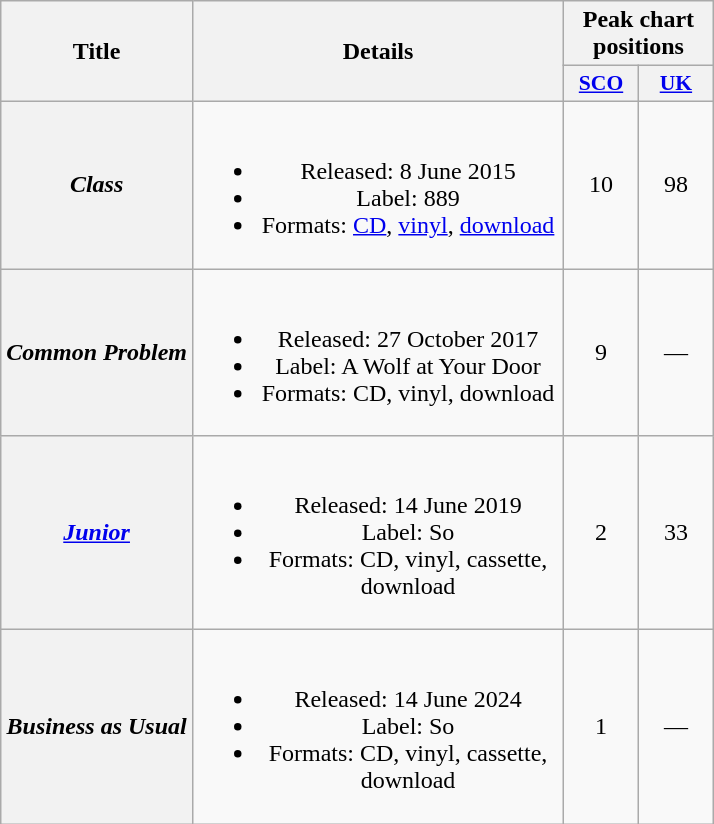<table class="wikitable plainrowheaders" style="text-align:center;">
<tr>
<th scope="col" rowspan="2">Title</th>
<th scope="col" rowspan="2" style="width:240px;">Details</th>
<th scope="col" colspan="2">Peak chart positions</th>
</tr>
<tr>
<th scope="col" style="width:3.0em;font-size:90%;"><a href='#'>SCO</a></th>
<th scope="col" style="width:3.0em;font-size:90%;"><a href='#'>UK</a></th>
</tr>
<tr>
<th scope="row"><em>Class</em></th>
<td><br><ul><li>Released: 8 June 2015</li><li>Label: 889</li><li>Formats: <a href='#'>CD</a>, <a href='#'>vinyl</a>, <a href='#'>download</a></li></ul></td>
<td>10</td>
<td>98</td>
</tr>
<tr>
<th scope="row"><em>Common Problem</em></th>
<td><br><ul><li>Released: 27 October 2017</li><li>Label: A Wolf at Your Door</li><li>Formats: CD, vinyl, download</li></ul></td>
<td>9</td>
<td>—</td>
</tr>
<tr>
<th scope="row"><em><a href='#'>Junior</a></em></th>
<td><br><ul><li>Released: 14 June 2019</li><li>Label: So</li><li>Formats: CD, vinyl, cassette, download</li></ul></td>
<td>2</td>
<td>33</td>
</tr>
<tr>
<th scope="row"><em>Business as Usual</em></th>
<td><br><ul><li>Released: 14 June 2024</li><li>Label: So</li><li>Formats: CD, vinyl, cassette, download</li></ul></td>
<td>1</td>
<td>—</td>
</tr>
</table>
